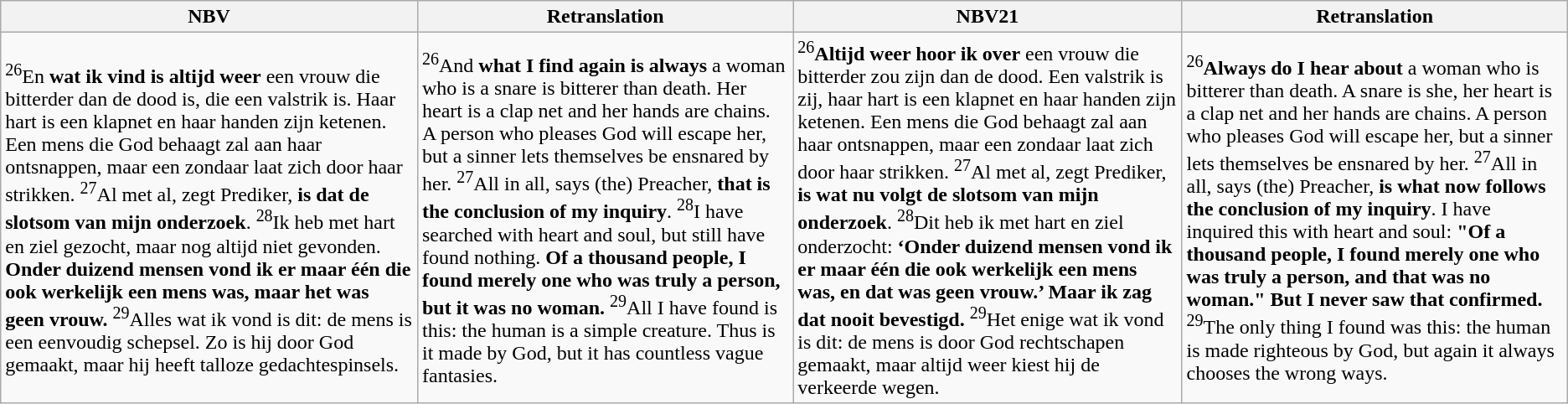<table ... style="overflow:auto" class="wikitable">
<tr>
<th>NBV</th>
<th>Retranslation</th>
<th>NBV21</th>
<th>Retranslation</th>
</tr>
<tr>
<td><sup>26</sup>En <strong>wat ik vind is altijd weer</strong> een vrouw die bitterder dan de dood is, die een valstrik is. Haar hart is een klapnet en haar handen zijn ketenen. Een mens die God behaagt zal aan haar ontsnappen, maar een zondaar laat zich door haar strikken. <sup>27</sup>Al met al, zegt Prediker, <strong>is dat de slotsom van mijn onderzoek</strong>. <sup>28</sup>Ik heb met hart en ziel gezocht, maar nog altijd niet gevonden. <strong>Onder duizend mensen vond ik er maar één die ook werkelijk een mens was, maar het was geen vrouw.</strong> <sup>29</sup>Alles wat ik vond is dit: de mens is een eenvoudig schepsel. Zo is hij door God gemaakt, maar hij heeft talloze gedachtespinsels.</td>
<td><sup>26</sup>And <strong>what I find again is always</strong> a woman who is a snare is bitterer than death. Her heart is a clap net and her hands are chains. A person who pleases God will escape her, but a sinner lets themselves be ensnared by her. <sup>27</sup>All in all, says (the) Preacher, <strong>that is the conclusion of my inquiry</strong>. <sup>28</sup>I have searched with heart and soul, but still have found nothing. <strong>Of a thousand people, I found merely one who was truly a person, but it was no woman.</strong> <sup>29</sup>All I have found is this: the human is a simple creature. Thus is it made by God, but it has countless vague fantasies.</td>
<td><sup>26</sup><strong>Altijd weer hoor ik over</strong> een vrouw die bitterder zou zijn dan de dood. Een valstrik is zij, haar hart is een klapnet en haar handen zijn ketenen. Een mens die God behaagt zal aan haar ontsnappen, maar een zondaar laat zich door haar strikken. <sup>27</sup>Al met al, zegt Prediker, <strong>is wat nu volgt de slotsom van mijn onderzoek</strong>. <sup>28</sup>Dit heb ik met hart en ziel onderzocht: <strong>‘Onder duizend mensen vond ik er maar één die ook werkelijk een mens was, en dat was geen vrouw.’ Maar ik zag dat nooit bevestigd.</strong> <sup>29</sup>Het enige wat ik vond is dit: de mens is door God rechtschapen gemaakt, maar altijd weer kiest hij de verkeerde wegen.</td>
<td><sup>26</sup><strong>Always do I hear about</strong> a woman who is bitterer than death. A snare is she, her heart is a clap net and her hands are chains. A person who pleases God will escape her, but a sinner lets themselves be ensnared by her. <sup>27</sup>All in all, says (the) Preacher, <strong>is what now follows the conclusion of my inquiry</strong>. I have inquired this with heart and soul: <strong>"Of a thousand people, I found merely one who was truly a person, and that was no woman." But I never saw that confirmed.</strong> <sup>29</sup>The only thing I found was this: the human is made righteous by God, but again it always chooses the wrong ways.</td>
</tr>
</table>
